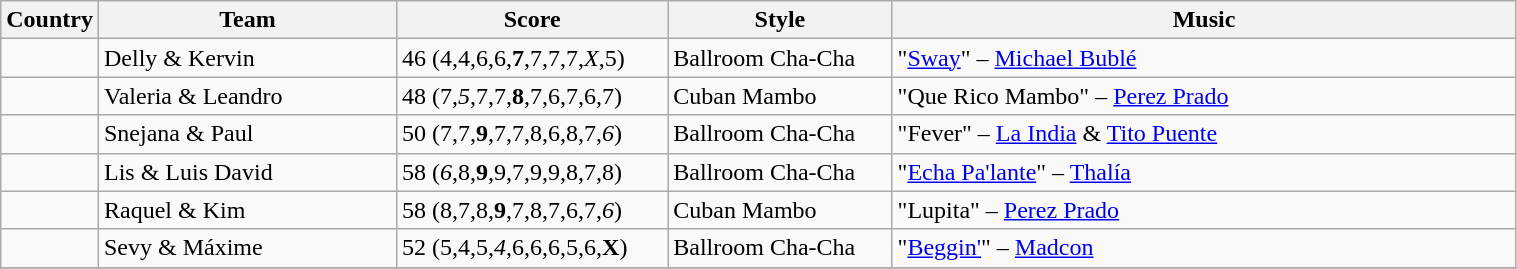<table class="wikitable" style="width:80%">
<tr>
<th style="width:5%;">Country</th>
<th style="width:20%;">Team</th>
<th style="width:18%;">Score</th>
<th style="width:15%;">Style</th>
<th style="width:60%;">Music</th>
</tr>
<tr>
<td></td>
<td>Delly & Kervin</td>
<td>46 (4,4,6,6,<strong>7</strong>,7,7,7,<em>X</em>,5)</td>
<td>Ballroom Cha-Cha</td>
<td>"<a href='#'>Sway</a>" – <a href='#'>Michael Bublé</a></td>
</tr>
<tr>
<td></td>
<td>Valeria & Leandro</td>
<td>48 (7,<em>5</em>,7,7,<strong>8</strong>,7,6,7,6,7)</td>
<td>Cuban Mambo</td>
<td>"Que Rico Mambo" – <a href='#'>Perez Prado</a></td>
</tr>
<tr>
<td></td>
<td>Snejana & Paul</td>
<td>50 (7,7,<strong>9</strong>,7,7,8,6,8,7,<em>6</em>)</td>
<td>Ballroom Cha-Cha</td>
<td>"Fever" – <a href='#'>La India</a> & <a href='#'>Tito Puente</a></td>
</tr>
<tr>
<td></td>
<td>Lis & Luis David</td>
<td>58 (<em>6</em>,8,<strong>9</strong>,9,7,9,9,8,7,8)</td>
<td>Ballroom Cha-Cha</td>
<td>"<a href='#'>Echa Pa'lante</a>" – <a href='#'>Thalía</a></td>
</tr>
<tr>
<td></td>
<td>Raquel & Kim</td>
<td>58 (8,7,8,<strong>9</strong>,7,8,7,6,7,<em>6</em>)</td>
<td>Cuban Mambo</td>
<td>"Lupita" – <a href='#'>Perez Prado</a></td>
</tr>
<tr>
<td></td>
<td>Sevy & Máxime</td>
<td>52 (5,4,5,<em>4</em>,6,6,6,5,6,<strong>X</strong>)</td>
<td>Ballroom Cha-Cha</td>
<td>"<a href='#'>Beggin'</a>" – <a href='#'>Madcon</a></td>
</tr>
<tr>
</tr>
</table>
